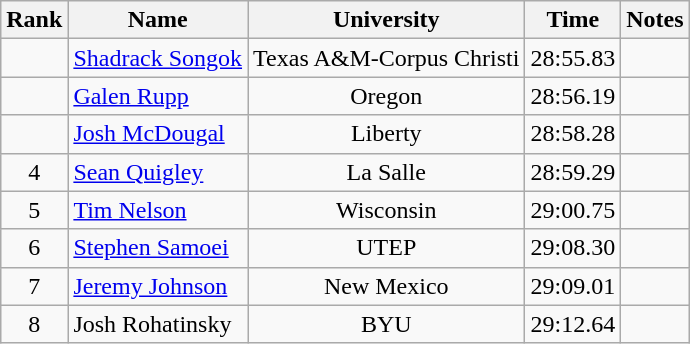<table class="wikitable sortable" style="text-align:center">
<tr>
<th>Rank</th>
<th>Name</th>
<th>University</th>
<th>Time</th>
<th>Notes</th>
</tr>
<tr>
<td></td>
<td align=left><a href='#'>Shadrack Songok</a> </td>
<td>Texas A&M-Corpus Christi</td>
<td>28:55.83</td>
<td></td>
</tr>
<tr>
<td></td>
<td align=left><a href='#'>Galen Rupp</a></td>
<td>Oregon</td>
<td>28:56.19</td>
<td></td>
</tr>
<tr>
<td></td>
<td align=left><a href='#'>Josh McDougal</a></td>
<td>Liberty</td>
<td>28:58.28</td>
<td></td>
</tr>
<tr>
<td>4</td>
<td align=left><a href='#'>Sean Quigley</a></td>
<td>La Salle</td>
<td>28:59.29</td>
<td></td>
</tr>
<tr>
<td>5</td>
<td align=left><a href='#'>Tim Nelson</a></td>
<td>Wisconsin</td>
<td>29:00.75</td>
<td></td>
</tr>
<tr>
<td>6</td>
<td align=left><a href='#'>Stephen Samoei</a> </td>
<td>UTEP</td>
<td>29:08.30</td>
<td></td>
</tr>
<tr>
<td>7</td>
<td align=left><a href='#'>Jeremy Johnson</a></td>
<td>New Mexico</td>
<td>29:09.01</td>
<td></td>
</tr>
<tr>
<td>8</td>
<td align=left>Josh Rohatinsky</td>
<td>BYU</td>
<td>29:12.64</td>
<td></td>
</tr>
</table>
